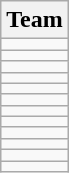<table class="wikitable">
<tr>
<th>Team</th>
</tr>
<tr>
<td></td>
</tr>
<tr>
<td></td>
</tr>
<tr>
<td></td>
</tr>
<tr>
<td></td>
</tr>
<tr>
<td></td>
</tr>
<tr>
<td></td>
</tr>
<tr>
<td></td>
</tr>
<tr>
<td></td>
</tr>
<tr>
<td></td>
</tr>
<tr>
<td></td>
</tr>
<tr>
<td></td>
</tr>
<tr>
<td></td>
</tr>
</table>
